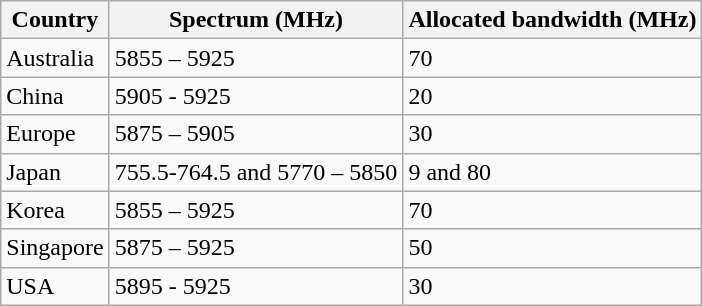<table class="wikitable">
<tr>
<th>Country</th>
<th>Spectrum (MHz)</th>
<th>Allocated bandwidth (MHz)</th>
</tr>
<tr>
<td>Australia</td>
<td>5855 – 5925</td>
<td>70</td>
</tr>
<tr>
<td>China</td>
<td>5905 - 5925</td>
<td>20</td>
</tr>
<tr>
<td>Europe</td>
<td>5875 – 5905</td>
<td>30</td>
</tr>
<tr>
<td>Japan</td>
<td>755.5-764.5 and 5770 – 5850</td>
<td>9 and 80</td>
</tr>
<tr>
<td>Korea</td>
<td>5855 – 5925</td>
<td>70</td>
</tr>
<tr>
<td>Singapore</td>
<td>5875 – 5925</td>
<td>50</td>
</tr>
<tr>
<td>USA</td>
<td>5895 - 5925</td>
<td>30</td>
</tr>
</table>
